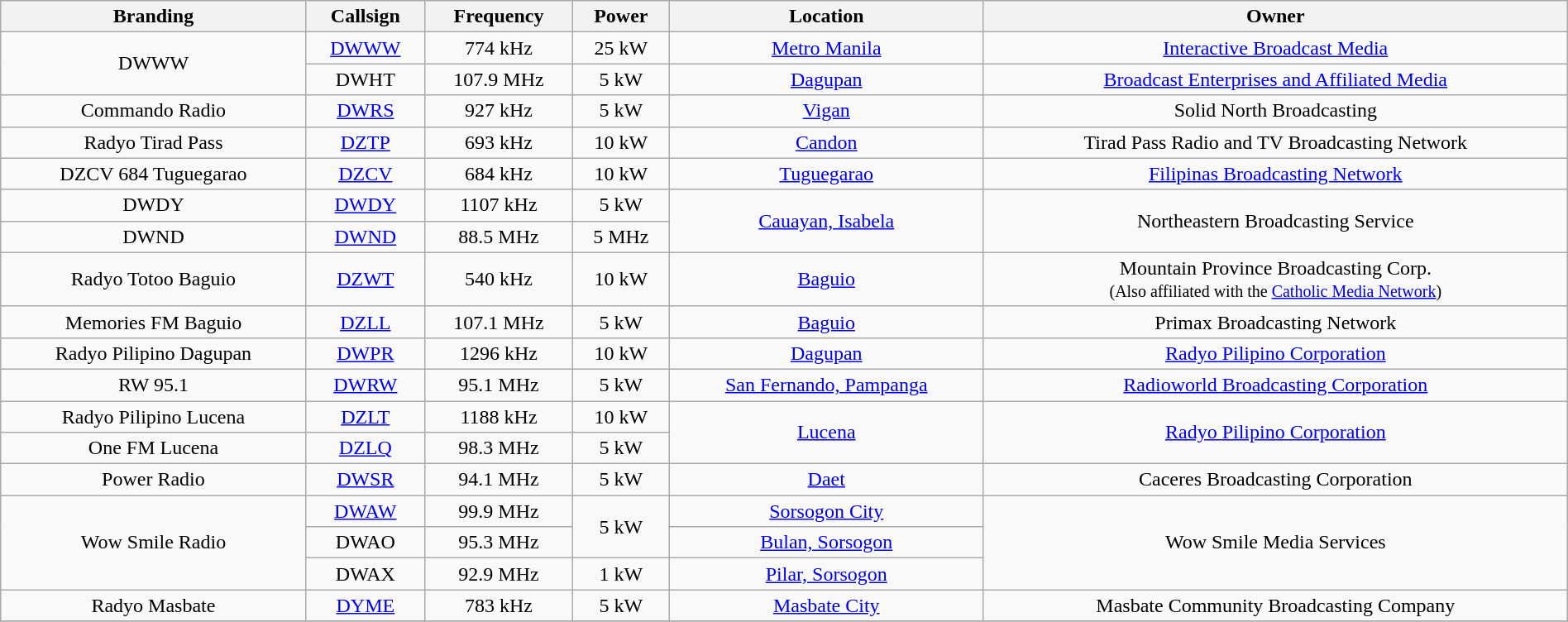<table class="wikitable sortable" style="width:100%; text-align:center;">
<tr>
<th>Branding</th>
<th>Callsign</th>
<th>Frequency</th>
<th>Power</th>
<th>Location</th>
<th>Owner</th>
</tr>
<tr>
<td rowspan=2>DWWW</td>
<td><a href='#'>DWWW</a></td>
<td>774 kHz</td>
<td>25 kW</td>
<td><a href='#'>Metro Manila</a></td>
<td><a href='#'>Interactive Broadcast Media</a></td>
</tr>
<tr>
<td>DWHT</td>
<td>107.9 MHz</td>
<td>5 kW</td>
<td><a href='#'>Dagupan</a></td>
<td><a href='#'>Broadcast Enterprises and Affiliated Media</a></td>
</tr>
<tr>
<td>Commando Radio</td>
<td><a href='#'>DWRS</a></td>
<td>927 kHz</td>
<td>5 kW</td>
<td><a href='#'>Vigan</a></td>
<td>Solid North Broadcasting</td>
</tr>
<tr>
<td>Radyo Tirad Pass</td>
<td><a href='#'>DZTP</a></td>
<td>693 kHz</td>
<td>10 kW</td>
<td><a href='#'>Candon</a></td>
<td>Tirad Pass Radio and TV Broadcasting Network</td>
</tr>
<tr>
<td>DZCV 684 Tuguegarao</td>
<td><a href='#'>DZCV</a></td>
<td>684 kHz</td>
<td>10 kW</td>
<td><a href='#'>Tuguegarao</a></td>
<td><a href='#'>Filipinas Broadcasting Network</a></td>
</tr>
<tr>
<td>DWDY</td>
<td><a href='#'>DWDY</a></td>
<td>1107 kHz</td>
<td>5 kW</td>
<td rowspan=2><a href='#'>Cauayan, Isabela</a></td>
<td rowspan=2>Northeastern Broadcasting Service</td>
</tr>
<tr>
<td>DWND</td>
<td><a href='#'>DWND</a></td>
<td>88.5 MHz</td>
<td>5 MHz</td>
</tr>
<tr>
<td>Radyo Totoo Baguio</td>
<td><a href='#'>DZWT</a></td>
<td>540 kHz</td>
<td>10 kW</td>
<td><a href='#'>Baguio</a></td>
<td>Mountain Province Broadcasting Corp.<br><small>(Also affiliated with the <a href='#'>Catholic Media Network</a>)</small></td>
</tr>
<tr>
<td>Memories FM Baguio</td>
<td><a href='#'>DZLL</a></td>
<td>107.1 MHz</td>
<td>5 kW</td>
<td><a href='#'>Baguio</a></td>
<td>Primax Broadcasting Network</td>
</tr>
<tr>
<td>Radyo Pilipino Dagupan</td>
<td><a href='#'>DWPR</a></td>
<td>1296 kHz</td>
<td>10 kW</td>
<td><a href='#'>Dagupan</a></td>
<td><a href='#'>Radyo Pilipino Corporation</a></td>
</tr>
<tr>
<td>RW 95.1</td>
<td><a href='#'>DWRW</a></td>
<td>95.1 MHz</td>
<td>5 kW</td>
<td><a href='#'>San Fernando, Pampanga</a></td>
<td><a href='#'>Radioworld Broadcasting Corporation</a></td>
</tr>
<tr>
<td>Radyo Pilipino Lucena</td>
<td><a href='#'>DZLT</a></td>
<td>1188 kHz</td>
<td>10 kW</td>
<td rowspan=2><a href='#'>Lucena</a></td>
<td rowspan=2><a href='#'>Radyo Pilipino Corporation</a></td>
</tr>
<tr>
<td>One FM Lucena</td>
<td><a href='#'>DZLQ</a></td>
<td>98.3 MHz</td>
<td>5 kW</td>
</tr>
<tr>
<td>Power Radio</td>
<td><a href='#'>DWSR</a></td>
<td>94.1 MHz</td>
<td>5 kW</td>
<td><a href='#'>Daet</a></td>
<td>Caceres Broadcasting Corporation</td>
</tr>
<tr>
<td rowspan=3>Wow Smile Radio</td>
<td><a href='#'>DWAW</a></td>
<td>99.9 MHz</td>
<td rowspan=2>5 kW</td>
<td><a href='#'>Sorsogon City</a></td>
<td rowspan=3>Wow Smile Media Services</td>
</tr>
<tr>
<td>DWAO</td>
<td>95.3 MHz</td>
<td><a href='#'>Bulan, Sorsogon</a></td>
</tr>
<tr>
<td>DWAX</td>
<td>92.9 MHz</td>
<td>1 kW</td>
<td><a href='#'>Pilar, Sorsogon</a></td>
</tr>
<tr>
<td>Radyo Masbate</td>
<td><a href='#'>DYME</a></td>
<td>783 kHz</td>
<td>5 kW</td>
<td><a href='#'>Masbate City</a></td>
<td>Masbate Community Broadcasting Company</td>
</tr>
<tr>
</tr>
</table>
